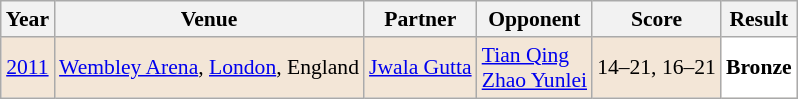<table class="sortable wikitable" style="font-size: 90%;">
<tr>
<th>Year</th>
<th>Venue</th>
<th>Partner</th>
<th>Opponent</th>
<th>Score</th>
<th>Result</th>
</tr>
<tr style="background:#F3E6D7">
<td align="center"><a href='#'>2011</a></td>
<td align="left"><a href='#'>Wembley Arena</a>, <a href='#'>London</a>, England</td>
<td align="left"> <a href='#'>Jwala Gutta</a></td>
<td align="left"> <a href='#'>Tian Qing</a><br> <a href='#'>Zhao Yunlei</a></td>
<td align="left">14–21, 16–21</td>
<td style="text-align:left; background:white"> <strong>Bronze</strong></td>
</tr>
</table>
